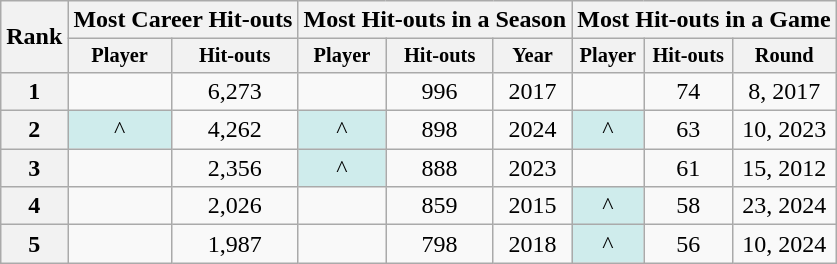<table class="wikitable plainrowheaders"  style="text-align: center">
<tr>
<th rowspan="2">Rank</th>
<th colspan="2">Most Career Hit-outs</th>
<th colspan="3">Most Hit-outs in a Season</th>
<th colspan="3">Most Hit-outs in a Game</th>
</tr>
<tr style="font-size:85%">
<th>Player</th>
<th>Hit-outs</th>
<th>Player</th>
<th>Hit-outs</th>
<th>Year</th>
<th>Player</th>
<th>Hit-outs</th>
<th>Round</th>
</tr>
<tr>
<th>1</th>
<td></td>
<td>6,273</td>
<td></td>
<td>996</td>
<td>2017</td>
<td></td>
<td>74</td>
<td>8, 2017</td>
</tr>
<tr>
<th>2</th>
<td style="background:#cfecec;">^</td>
<td>4,262</td>
<td style="background:#cfecec;">^</td>
<td>898</td>
<td>2024</td>
<td style="background:#cfecec;">^</td>
<td>63</td>
<td>10, 2023</td>
</tr>
<tr>
<th>3</th>
<td></td>
<td>2,356</td>
<td style="background:#cfecec;">^</td>
<td>888</td>
<td>2023</td>
<td></td>
<td>61</td>
<td>15, 2012</td>
</tr>
<tr>
<th>4</th>
<td></td>
<td>2,026</td>
<td></td>
<td>859</td>
<td>2015</td>
<td style="background:#cfecec;">^</td>
<td>58</td>
<td>23, 2024</td>
</tr>
<tr>
<th>5</th>
<td></td>
<td>1,987</td>
<td></td>
<td>798</td>
<td>2018</td>
<td style="background:#cfecec;">^</td>
<td>56</td>
<td>10, 2024</td>
</tr>
</table>
